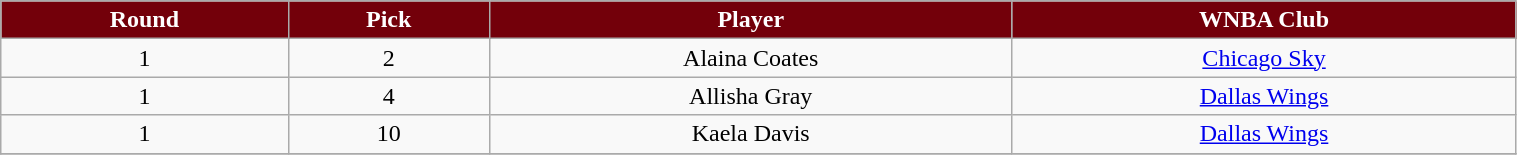<table class="wikitable" width="80%">
<tr align="center"  style="background:#73000a;color:#FFFFFF;">
<td><strong>Round</strong></td>
<td><strong>Pick</strong></td>
<td><strong>Player</strong></td>
<td><strong>WNBA Club</strong></td>
</tr>
<tr align="center" bgcolor="">
<td>1</td>
<td>2</td>
<td>Alaina Coates</td>
<td><a href='#'>Chicago Sky</a></td>
</tr>
<tr align="center" bgcolor="">
<td>1</td>
<td>4</td>
<td>Allisha Gray</td>
<td><a href='#'>Dallas Wings</a></td>
</tr>
<tr align="center" bgcolor="">
<td>1</td>
<td>10</td>
<td>Kaela Davis</td>
<td><a href='#'>Dallas Wings</a></td>
</tr>
<tr align="center" bgcolor="">
</tr>
</table>
